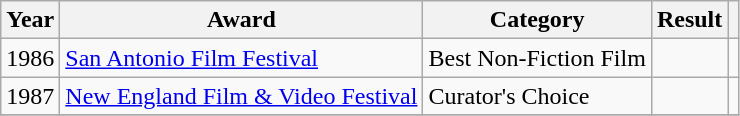<table class="wikitable">
<tr>
<th>Year</th>
<th>Award</th>
<th>Category</th>
<th>Result</th>
<th></th>
</tr>
<tr>
<td>1986</td>
<td><a href='#'>San Antonio Film Festival</a></td>
<td>Best Non-Fiction Film</td>
<td></td>
<td></td>
</tr>
<tr>
<td>1987</td>
<td><a href='#'>New England Film & Video Festival</a></td>
<td>Curator's Choice</td>
<td></td>
<td></td>
</tr>
<tr>
</tr>
</table>
